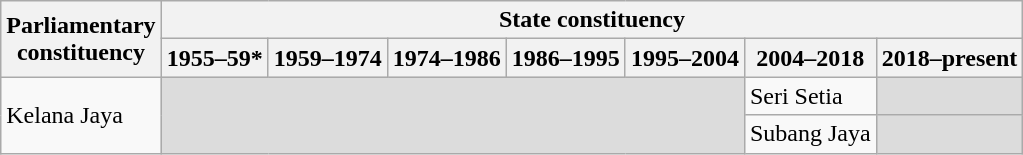<table class="wikitable">
<tr>
<th rowspan="2">Parliamentary<br>constituency</th>
<th colspan="7">State constituency</th>
</tr>
<tr>
<th>1955–59*</th>
<th>1959–1974</th>
<th>1974–1986</th>
<th>1986–1995</th>
<th>1995–2004</th>
<th>2004–2018</th>
<th>2018–present</th>
</tr>
<tr>
<td rowspan="2">Kelana Jaya</td>
<td colspan="5" rowspan="2" bgcolor="dcdcdc"></td>
<td>Seri Setia</td>
<td bgcolor="dcdcdc"></td>
</tr>
<tr>
<td>Subang Jaya</td>
<td bgcolor="dcdcdc"></td>
</tr>
</table>
